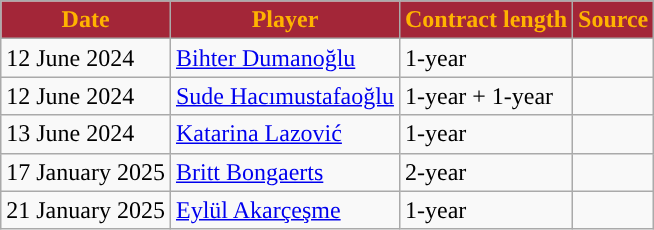<table class="wikitable plainrowheaders sortable">
<tr>
<th style="background:#A32638; color:#FFB300; ">Date</th>
<th style="background:#A32638; color:#FFB300; ">Player</th>
<th style="background:#A32638; color:#FFB300; ">Contract length</th>
<th style="background:#A32638; color:#FFB300; ">Source</th>
</tr>
<tr>
<td>12 June 2024</td>
<td align=left> <a href='#'>Bihter Dumanoğlu</a></td>
<td>1-year</td>
<td></td>
</tr>
<tr>
<td>12 June 2024</td>
<td align=left> <a href='#'>Sude Hacımustafaoğlu</a></td>
<td>1-year + 1-year</td>
<td></td>
</tr>
<tr>
<td>13 June 2024</td>
<td align=left> <a href='#'>Katarina Lazović</a></td>
<td>1-year</td>
<td></td>
</tr>
<tr>
<td>17 January 2025</td>
<td align=left> <a href='#'>Britt Bongaerts</a></td>
<td>2-year</td>
<td></td>
</tr>
<tr>
<td>21 January 2025</td>
<td align=left> <a href='#'>Eylül Akarçeşme</a></td>
<td>1-year</td>
<td></td>
</tr>
</table>
